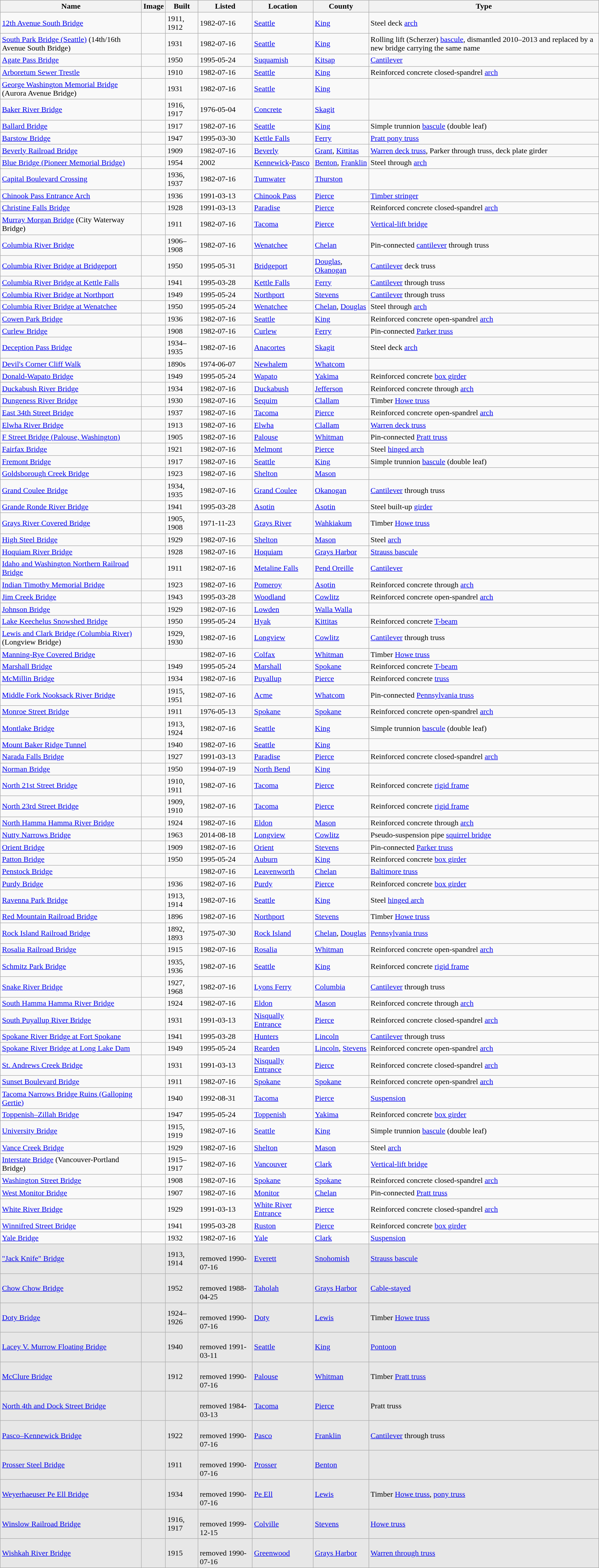<table class="wikitable sortable">
<tr>
<th>Name</th>
<th>Image</th>
<th>Built</th>
<th>Listed</th>
<th>Location</th>
<th>County</th>
<th>Type</th>
</tr>
<tr>
<td><a href='#'>12th Avenue South Bridge</a></td>
<td></td>
<td>1911, 1912</td>
<td>1982-07-16</td>
<td><a href='#'>Seattle</a><br><small></small></td>
<td><a href='#'>King</a></td>
<td>Steel deck <a href='#'>arch</a></td>
</tr>
<tr>
<td><a href='#'>South Park Bridge (Seattle)</a> (14th/16th Avenue South Bridge)</td>
<td></td>
<td>1931</td>
<td>1982-07-16</td>
<td><a href='#'>Seattle</a><br><small></small></td>
<td><a href='#'>King</a></td>
<td>Rolling lift (Scherzer) <a href='#'>bascule</a>, dismantled 2010–2013 and replaced by a new bridge carrying the same name</td>
</tr>
<tr>
<td><a href='#'>Agate Pass Bridge</a></td>
<td></td>
<td>1950</td>
<td>1995-05-24</td>
<td><a href='#'>Suquamish</a><br><small></small></td>
<td><a href='#'>Kitsap</a></td>
<td><a href='#'>Cantilever</a></td>
</tr>
<tr>
<td><a href='#'>Arboretum Sewer Trestle</a></td>
<td></td>
<td>1910</td>
<td>1982-07-16</td>
<td><a href='#'>Seattle</a><br><small></small></td>
<td><a href='#'>King</a></td>
<td>Reinforced concrete closed-spandrel <a href='#'>arch</a></td>
</tr>
<tr>
<td><a href='#'>George Washington Memorial Bridge</a> (Aurora Avenue Bridge)</td>
<td></td>
<td>1931</td>
<td>1982-07-16</td>
<td><a href='#'>Seattle</a><br><small></small></td>
<td><a href='#'>King</a></td>
<td></td>
</tr>
<tr>
<td><a href='#'>Baker River Bridge</a></td>
<td></td>
<td>1916, 1917</td>
<td>1976-05-04</td>
<td><a href='#'>Concrete</a><br><small></small></td>
<td><a href='#'>Skagit</a></td>
<td></td>
</tr>
<tr>
<td><a href='#'>Ballard Bridge</a></td>
<td></td>
<td>1917</td>
<td>1982-07-16</td>
<td><a href='#'>Seattle</a><br><small></small></td>
<td><a href='#'>King</a></td>
<td>Simple trunnion <a href='#'>bascule</a> (double leaf)</td>
</tr>
<tr>
<td><a href='#'>Barstow Bridge</a></td>
<td></td>
<td>1947</td>
<td>1995-03-30</td>
<td><a href='#'>Kettle Falls</a><br><small></small></td>
<td><a href='#'>Ferry</a></td>
<td><a href='#'>Pratt pony truss</a><br></td>
</tr>
<tr>
<td><a href='#'>Beverly Railroad Bridge</a></td>
<td></td>
<td>1909</td>
<td>1982-07-16</td>
<td><a href='#'>Beverly</a><br><small></small></td>
<td><a href='#'>Grant</a>, <a href='#'>Kittitas</a></td>
<td><a href='#'>Warren deck truss</a>, Parker through truss, deck plate girder</td>
</tr>
<tr>
<td><a href='#'>Blue Bridge (Pioneer Memorial Bridge)</a></td>
<td></td>
<td>1954</td>
<td>2002</td>
<td><a href='#'>Kennewick</a>-<a href='#'>Pasco</a><br><small></small></td>
<td><a href='#'>Benton</a>, <a href='#'>Franklin</a></td>
<td>Steel through <a href='#'>arch</a><br></td>
</tr>
<tr>
<td><a href='#'>Capital Boulevard Crossing</a></td>
<td></td>
<td>1936, 1937</td>
<td>1982-07-16</td>
<td><a href='#'>Tumwater</a><br><small></small></td>
<td><a href='#'>Thurston</a></td>
<td><br></td>
</tr>
<tr>
<td><a href='#'>Chinook Pass Entrance Arch</a></td>
<td></td>
<td>1936</td>
<td>1991-03-13</td>
<td><a href='#'>Chinook Pass</a><br><small></small></td>
<td><a href='#'>Pierce</a></td>
<td><a href='#'>Timber stringer</a></td>
</tr>
<tr>
<td><a href='#'>Christine Falls Bridge</a></td>
<td></td>
<td>1928</td>
<td>1991-03-13</td>
<td><a href='#'>Paradise</a><br><small></small></td>
<td><a href='#'>Pierce</a></td>
<td>Reinforced concrete closed-spandrel <a href='#'>arch</a></td>
</tr>
<tr>
<td><a href='#'>Murray Morgan Bridge</a> (City Waterway Bridge)</td>
<td></td>
<td>1911</td>
<td>1982-07-16</td>
<td><a href='#'>Tacoma</a><br><small></small></td>
<td><a href='#'>Pierce</a></td>
<td><a href='#'>Vertical-lift bridge</a></td>
</tr>
<tr>
<td><a href='#'>Columbia River Bridge</a></td>
<td></td>
<td>1906–1908</td>
<td>1982-07-16</td>
<td><a href='#'>Wenatchee</a><br><small></small></td>
<td><a href='#'>Chelan</a></td>
<td>Pin-connected <a href='#'>cantilever</a> through truss</td>
</tr>
<tr>
<td><a href='#'>Columbia River Bridge at Bridgeport</a></td>
<td></td>
<td>1950</td>
<td>1995-05-31</td>
<td><a href='#'>Bridgeport</a><br><small></small></td>
<td><a href='#'>Douglas</a>, <a href='#'>Okanogan</a></td>
<td><a href='#'>Cantilever</a> deck truss</td>
</tr>
<tr>
<td><a href='#'>Columbia River Bridge at Kettle Falls</a></td>
<td></td>
<td>1941</td>
<td>1995-03-28</td>
<td><a href='#'>Kettle Falls</a><br><small></small></td>
<td><a href='#'>Ferry</a></td>
<td><a href='#'>Cantilever</a> through truss</td>
</tr>
<tr>
<td><a href='#'>Columbia River Bridge at Northport</a></td>
<td></td>
<td>1949</td>
<td>1995-05-24</td>
<td><a href='#'>Northport</a><br><small></small></td>
<td><a href='#'>Stevens</a></td>
<td><a href='#'>Cantilever</a> through truss</td>
</tr>
<tr>
<td><a href='#'>Columbia River Bridge at Wenatchee</a></td>
<td></td>
<td>1950</td>
<td>1995-05-24</td>
<td><a href='#'>Wenatchee</a><br><small></small></td>
<td><a href='#'>Chelan</a>, <a href='#'>Douglas</a></td>
<td>Steel through <a href='#'>arch</a><br></td>
</tr>
<tr>
<td><a href='#'>Cowen Park Bridge</a></td>
<td></td>
<td>1936</td>
<td>1982-07-16</td>
<td><a href='#'>Seattle</a><br><small></small></td>
<td><a href='#'>King</a></td>
<td>Reinforced concrete open-spandrel <a href='#'>arch</a></td>
</tr>
<tr>
<td><a href='#'>Curlew Bridge</a></td>
<td></td>
<td>1908</td>
<td>1982-07-16</td>
<td><a href='#'>Curlew</a><br><small></small></td>
<td><a href='#'>Ferry</a></td>
<td>Pin-connected <a href='#'>Parker truss</a><br></td>
</tr>
<tr>
<td><a href='#'>Deception Pass Bridge</a></td>
<td></td>
<td>1934–1935</td>
<td>1982-07-16</td>
<td><a href='#'>Anacortes</a><br><small></small></td>
<td><a href='#'>Skagit</a></td>
<td>Steel deck <a href='#'>arch</a></td>
</tr>
<tr>
<td><a href='#'>Devil's Corner Cliff Walk</a></td>
<td></td>
<td>1890s</td>
<td>1974-06-07</td>
<td><a href='#'>Newhalem</a><br><small></small></td>
<td><a href='#'>Whatcom</a></td>
<td></td>
</tr>
<tr>
<td><a href='#'>Donald-Wapato Bridge</a></td>
<td></td>
<td>1949</td>
<td>1995-05-24</td>
<td><a href='#'>Wapato</a><br><small></small></td>
<td><a href='#'>Yakima</a></td>
<td>Reinforced concrete <a href='#'>box girder</a></td>
</tr>
<tr>
<td><a href='#'>Duckabush River Bridge</a></td>
<td></td>
<td>1934</td>
<td>1982-07-16</td>
<td><a href='#'>Duckabush</a><br><small></small></td>
<td><a href='#'>Jefferson</a></td>
<td>Reinforced concrete through <a href='#'>arch</a></td>
</tr>
<tr>
<td><a href='#'>Dungeness River Bridge</a></td>
<td></td>
<td>1930</td>
<td>1982-07-16</td>
<td><a href='#'>Sequim</a><br><small></small></td>
<td><a href='#'>Clallam</a></td>
<td>Timber <a href='#'>Howe truss</a></td>
</tr>
<tr>
<td><a href='#'>East 34th Street Bridge</a></td>
<td></td>
<td>1937</td>
<td>1982-07-16</td>
<td><a href='#'>Tacoma</a><br><small></small></td>
<td><a href='#'>Pierce</a></td>
<td>Reinforced concrete open-spandrel <a href='#'>arch</a></td>
</tr>
<tr>
<td><a href='#'>Elwha River Bridge</a></td>
<td></td>
<td>1913</td>
<td>1982-07-16</td>
<td><a href='#'>Elwha</a><br><small></small></td>
<td><a href='#'>Clallam</a></td>
<td><a href='#'>Warren deck truss</a></td>
</tr>
<tr>
<td><a href='#'>F Street Bridge (Palouse, Washington)</a></td>
<td></td>
<td>1905</td>
<td>1982-07-16</td>
<td><a href='#'>Palouse</a><br><small></small></td>
<td><a href='#'>Whitman</a></td>
<td>Pin-connected <a href='#'>Pratt truss</a></td>
</tr>
<tr>
<td><a href='#'>Fairfax Bridge</a></td>
<td></td>
<td>1921</td>
<td>1982-07-16</td>
<td><a href='#'>Melmont</a><br><small></small></td>
<td><a href='#'>Pierce</a></td>
<td>Steel <a href='#'>hinged arch</a><br></td>
</tr>
<tr>
<td><a href='#'>Fremont Bridge</a></td>
<td></td>
<td>1917</td>
<td>1982-07-16</td>
<td><a href='#'>Seattle</a><br><small></small></td>
<td><a href='#'>King</a></td>
<td>Simple trunnion <a href='#'>bascule</a> (double leaf)</td>
</tr>
<tr>
<td><a href='#'>Goldsborough Creek Bridge</a></td>
<td></td>
<td>1923</td>
<td>1982-07-16</td>
<td><a href='#'>Shelton</a><br><small></small></td>
<td><a href='#'>Mason</a></td>
<td><br></td>
</tr>
<tr>
<td><a href='#'>Grand Coulee Bridge</a></td>
<td></td>
<td>1934, 1935</td>
<td>1982-07-16</td>
<td><a href='#'>Grand Coulee</a><br><small></small></td>
<td><a href='#'>Okanogan</a></td>
<td><a href='#'>Cantilever</a> through truss</td>
</tr>
<tr>
<td><a href='#'>Grande Ronde River Bridge</a></td>
<td></td>
<td>1941</td>
<td>1995-03-28</td>
<td><a href='#'>Asotin</a><br><small></small></td>
<td><a href='#'>Asotin</a></td>
<td>Steel built-up <a href='#'>girder</a></td>
</tr>
<tr>
<td><a href='#'>Grays River Covered Bridge</a></td>
<td></td>
<td>1905, 1908</td>
<td>1971-11-23</td>
<td><a href='#'>Grays River</a><br><small></small></td>
<td><a href='#'>Wahkiakum</a></td>
<td>Timber <a href='#'>Howe truss</a></td>
</tr>
<tr>
<td><a href='#'>High Steel Bridge</a></td>
<td></td>
<td>1929</td>
<td>1982-07-16</td>
<td><a href='#'>Shelton</a><br><small></small></td>
<td><a href='#'>Mason</a></td>
<td>Steel <a href='#'>arch</a></td>
</tr>
<tr>
<td><a href='#'>Hoquiam River Bridge</a></td>
<td></td>
<td>1928</td>
<td>1982-07-16</td>
<td><a href='#'>Hoquiam</a><br><small></small></td>
<td><a href='#'>Grays Harbor</a></td>
<td><a href='#'>Strauss bascule</a></td>
</tr>
<tr>
<td><a href='#'>Idaho and Washington Northern Railroad Bridge</a></td>
<td></td>
<td>1911</td>
<td>1982-07-16</td>
<td><a href='#'>Metaline Falls</a><br><small></small></td>
<td><a href='#'>Pend Oreille</a></td>
<td><a href='#'>Cantilever</a></td>
</tr>
<tr>
<td><a href='#'>Indian Timothy Memorial Bridge</a></td>
<td></td>
<td>1923</td>
<td>1982-07-16</td>
<td><a href='#'>Pomeroy</a><br><small></small></td>
<td><a href='#'>Asotin</a></td>
<td>Reinforced concrete through <a href='#'>arch</a></td>
</tr>
<tr>
<td><a href='#'>Jim Creek Bridge</a></td>
<td></td>
<td>1943</td>
<td>1995-03-28</td>
<td><a href='#'>Woodland</a><br><small></small></td>
<td><a href='#'>Cowlitz</a></td>
<td>Reinforced concrete open-spandrel <a href='#'>arch</a></td>
</tr>
<tr>
<td><a href='#'>Johnson Bridge</a></td>
<td></td>
<td>1929</td>
<td>1982-07-16</td>
<td><a href='#'>Lowden</a><br><small></small></td>
<td><a href='#'>Walla Walla</a></td>
<td><br>
</td>
</tr>
<tr>
<td><a href='#'>Lake Keechelus Snowshed Bridge</a></td>
<td></td>
<td>1950</td>
<td>1995-05-24</td>
<td><a href='#'>Hyak</a><br><small></small></td>
<td><a href='#'>Kittitas</a></td>
<td>Reinforced concrete <a href='#'>T-beam</a></td>
</tr>
<tr>
<td><a href='#'>Lewis and Clark Bridge (Columbia River)</a> (Longview Bridge)</td>
<td></td>
<td>1929, 1930</td>
<td>1982-07-16</td>
<td><a href='#'>Longview</a><br><small></small></td>
<td><a href='#'>Cowlitz</a></td>
<td><a href='#'>Cantilever</a> through truss</td>
</tr>
<tr>
<td><a href='#'>Manning-Rye Covered Bridge</a></td>
<td></td>
<td></td>
<td>1982-07-16</td>
<td><a href='#'>Colfax</a><br><small></small></td>
<td><a href='#'>Whitman</a></td>
<td>Timber <a href='#'>Howe truss</a></td>
</tr>
<tr>
<td><a href='#'>Marshall Bridge</a></td>
<td></td>
<td>1949</td>
<td>1995-05-24</td>
<td><a href='#'>Marshall</a><br><small></small></td>
<td><a href='#'>Spokane</a></td>
<td>Reinforced concrete <a href='#'>T-beam</a></td>
</tr>
<tr>
<td><a href='#'>McMillin Bridge</a></td>
<td></td>
<td>1934</td>
<td>1982-07-16</td>
<td><a href='#'>Puyallup</a><br><small></small></td>
<td><a href='#'>Pierce</a></td>
<td>Reinforced concrete <a href='#'>truss</a></td>
</tr>
<tr>
<td><a href='#'>Middle Fork Nooksack River Bridge</a></td>
<td></td>
<td>1915, 1951</td>
<td>1982-07-16</td>
<td><a href='#'>Acme</a><br><small></small></td>
<td><a href='#'>Whatcom</a></td>
<td>Pin-connected <a href='#'>Pennsylvania truss</a><br></td>
</tr>
<tr>
<td><a href='#'>Monroe Street Bridge</a></td>
<td></td>
<td>1911</td>
<td>1976-05-13</td>
<td><a href='#'>Spokane</a><br><small></small></td>
<td><a href='#'>Spokane</a></td>
<td>Reinforced concrete open-spandrel <a href='#'>arch</a></td>
</tr>
<tr>
<td><a href='#'>Montlake Bridge</a></td>
<td></td>
<td>1913, 1924</td>
<td>1982-07-16</td>
<td><a href='#'>Seattle</a><br><small></small></td>
<td><a href='#'>King</a></td>
<td>Simple trunnion <a href='#'>bascule</a> (double leaf)</td>
</tr>
<tr>
<td><a href='#'>Mount Baker Ridge Tunnel</a></td>
<td></td>
<td>1940</td>
<td>1982-07-16</td>
<td><a href='#'>Seattle</a><br><small></small></td>
<td><a href='#'>King</a></td>
<td><br></td>
</tr>
<tr>
<td><a href='#'>Narada Falls Bridge</a></td>
<td></td>
<td>1927</td>
<td>1991-03-13</td>
<td><a href='#'>Paradise</a><br><small></small></td>
<td><a href='#'>Pierce</a></td>
<td>Reinforced concrete closed-spandrel <a href='#'>arch</a></td>
</tr>
<tr>
<td><a href='#'>Norman Bridge</a></td>
<td></td>
<td>1950</td>
<td>1994-07-19</td>
<td><a href='#'>North Bend</a><br><small></small></td>
<td><a href='#'>King</a></td>
<td></td>
</tr>
<tr>
<td><a href='#'>North 21st Street Bridge</a></td>
<td></td>
<td>1910, 1911</td>
<td>1982-07-16</td>
<td><a href='#'>Tacoma</a><br><small></small></td>
<td><a href='#'>Pierce</a></td>
<td>Reinforced concrete <a href='#'>rigid frame</a></td>
</tr>
<tr>
<td><a href='#'>North 23rd Street Bridge</a></td>
<td></td>
<td>1909, 1910</td>
<td>1982-07-16</td>
<td><a href='#'>Tacoma</a><br><small></small></td>
<td><a href='#'>Pierce</a></td>
<td>Reinforced concrete <a href='#'>rigid frame</a></td>
</tr>
<tr>
<td><a href='#'>North Hamma Hamma River Bridge</a></td>
<td></td>
<td>1924</td>
<td>1982-07-16</td>
<td><a href='#'>Eldon</a><br><small></small></td>
<td><a href='#'>Mason</a></td>
<td>Reinforced concrete through <a href='#'>arch</a></td>
</tr>
<tr>
<td><a href='#'>Nutty Narrows Bridge</a></td>
<td></td>
<td>1963</td>
<td>2014-08-18</td>
<td><a href='#'>Longview</a><br><small></small></td>
<td><a href='#'>Cowlitz</a></td>
<td>Pseudo-suspension pipe <a href='#'>squirrel bridge</a></td>
</tr>
<tr>
<td><a href='#'>Orient Bridge</a></td>
<td></td>
<td>1909</td>
<td>1982-07-16</td>
<td><a href='#'>Orient</a><br><small></small></td>
<td><a href='#'>Stevens</a></td>
<td>Pin-connected <a href='#'>Parker truss</a></td>
</tr>
<tr>
<td><a href='#'>Patton Bridge</a></td>
<td></td>
<td>1950</td>
<td>1995-05-24</td>
<td><a href='#'>Auburn</a><br><small></small></td>
<td><a href='#'>King</a></td>
<td>Reinforced concrete <a href='#'>box girder</a></td>
</tr>
<tr>
<td><a href='#'>Penstock Bridge</a></td>
<td></td>
<td></td>
<td>1982-07-16</td>
<td><a href='#'>Leavenworth</a><br><small></small></td>
<td><a href='#'>Chelan</a></td>
<td><a href='#'>Baltimore truss</a><br>

</td>
</tr>
<tr>
<td><a href='#'>Purdy Bridge</a></td>
<td></td>
<td>1936</td>
<td>1982-07-16</td>
<td><a href='#'>Purdy</a><br><small></small></td>
<td><a href='#'>Pierce</a></td>
<td>Reinforced concrete <a href='#'>box girder</a><br></td>
</tr>
<tr>
<td><a href='#'>Ravenna Park Bridge</a></td>
<td></td>
<td>1913, 1914</td>
<td>1982-07-16</td>
<td><a href='#'>Seattle</a><br><small></small></td>
<td><a href='#'>King</a></td>
<td>Steel <a href='#'>hinged arch</a><br></td>
</tr>
<tr>
<td><a href='#'>Red Mountain Railroad Bridge</a></td>
<td></td>
<td>1896</td>
<td>1982-07-16</td>
<td><a href='#'>Northport</a><br><small></small></td>
<td><a href='#'>Stevens</a></td>
<td>Timber <a href='#'>Howe truss</a></td>
</tr>
<tr>
<td><a href='#'>Rock Island Railroad Bridge</a></td>
<td></td>
<td>1892, 1893</td>
<td>1975-07-30</td>
<td><a href='#'>Rock Island</a><br><small></small></td>
<td><a href='#'>Chelan</a>, <a href='#'>Douglas</a></td>
<td><a href='#'>Pennsylvania truss</a></td>
</tr>
<tr>
<td><a href='#'>Rosalia Railroad Bridge</a></td>
<td></td>
<td>1915</td>
<td>1982-07-16</td>
<td><a href='#'>Rosalia</a><br><small></small></td>
<td><a href='#'>Whitman</a></td>
<td>Reinforced concrete open-spandrel <a href='#'>arch</a></td>
</tr>
<tr>
<td><a href='#'>Schmitz Park Bridge</a></td>
<td></td>
<td>1935, 1936</td>
<td>1982-07-16</td>
<td><a href='#'>Seattle</a><br><small></small></td>
<td><a href='#'>King</a></td>
<td>Reinforced concrete <a href='#'>rigid frame</a></td>
</tr>
<tr>
<td><a href='#'>Snake River Bridge</a></td>
<td></td>
<td>1927, 1968</td>
<td>1982-07-16</td>
<td><a href='#'>Lyons Ferry</a><br><small></small></td>
<td><a href='#'>Columbia</a></td>
<td><a href='#'>Cantilever</a> through truss<br></td>
</tr>
<tr>
<td><a href='#'>South Hamma Hamma River Bridge</a></td>
<td></td>
<td>1924</td>
<td>1982-07-16</td>
<td><a href='#'>Eldon</a><br><small></small></td>
<td><a href='#'>Mason</a></td>
<td>Reinforced concrete through <a href='#'>arch</a></td>
</tr>
<tr>
<td><a href='#'>South Puyallup River Bridge</a></td>
<td></td>
<td>1931</td>
<td>1991-03-13</td>
<td><a href='#'>Nisqually Entrance</a><br><small></small></td>
<td><a href='#'>Pierce</a></td>
<td>Reinforced concrete closed-spandrel <a href='#'>arch</a><br></td>
</tr>
<tr>
<td><a href='#'>Spokane River Bridge at Fort Spokane</a></td>
<td></td>
<td>1941</td>
<td>1995-03-28</td>
<td><a href='#'>Hunters</a><br><small></small></td>
<td><a href='#'>Lincoln</a></td>
<td><a href='#'>Cantilever</a> through truss</td>
</tr>
<tr>
<td><a href='#'>Spokane River Bridge at Long Lake Dam</a></td>
<td></td>
<td>1949</td>
<td>1995-05-24</td>
<td><a href='#'>Rearden</a><br><small></small></td>
<td><a href='#'>Lincoln</a>, <a href='#'>Stevens</a></td>
<td>Reinforced concrete open-spandrel <a href='#'>arch</a></td>
</tr>
<tr>
<td><a href='#'>St. Andrews Creek Bridge</a></td>
<td></td>
<td>1931</td>
<td>1991-03-13</td>
<td><a href='#'>Nisqually Entrance</a><br><small></small></td>
<td><a href='#'>Pierce</a></td>
<td>Reinforced concrete closed-spandrel <a href='#'>arch</a><br>
</td>
</tr>
<tr>
<td><a href='#'>Sunset Boulevard Bridge</a></td>
<td></td>
<td>1911</td>
<td>1982-07-16</td>
<td><a href='#'>Spokane</a><br><small></small></td>
<td><a href='#'>Spokane</a></td>
<td>Reinforced concrete open-spandrel <a href='#'>arch</a><br></td>
</tr>
<tr>
<td><a href='#'>Tacoma Narrows Bridge Ruins (Galloping Gertie)</a></td>
<td></td>
<td>1940</td>
<td>1992-08-31</td>
<td><a href='#'>Tacoma</a></td>
<td><a href='#'>Pierce</a></td>
<td><a href='#'>Suspension</a></td>
</tr>
<tr>
<td><a href='#'>Toppenish–Zillah Bridge</a></td>
<td></td>
<td>1947</td>
<td>1995-05-24</td>
<td><a href='#'>Toppenish</a><br><small></small></td>
<td><a href='#'>Yakima</a></td>
<td>Reinforced concrete <a href='#'>box girder</a></td>
</tr>
<tr>
<td><a href='#'>University Bridge</a></td>
<td></td>
<td>1915, 1919</td>
<td>1982-07-16</td>
<td><a href='#'>Seattle</a><br><small></small></td>
<td><a href='#'>King</a></td>
<td>Simple trunnion <a href='#'>bascule</a> (double leaf)</td>
</tr>
<tr>
<td><a href='#'>Vance Creek Bridge</a></td>
<td></td>
<td>1929</td>
<td>1982-07-16</td>
<td><a href='#'>Shelton</a><br><small></small></td>
<td><a href='#'>Mason</a></td>
<td>Steel <a href='#'>arch</a></td>
</tr>
<tr>
<td><a href='#'>Interstate Bridge</a> (Vancouver-Portland Bridge)</td>
<td></td>
<td>1915–1917</td>
<td>1982-07-16</td>
<td><a href='#'>Vancouver</a><br><small></small></td>
<td><a href='#'>Clark</a></td>
<td><a href='#'>Vertical-lift bridge</a></td>
</tr>
<tr>
<td><a href='#'>Washington Street Bridge</a></td>
<td></td>
<td>1908</td>
<td>1982-07-16</td>
<td><a href='#'>Spokane</a><br><small></small></td>
<td><a href='#'>Spokane</a></td>
<td>Reinforced concrete closed-spandrel <a href='#'>arch</a><br></td>
</tr>
<tr>
<td><a href='#'>West Monitor Bridge</a></td>
<td></td>
<td>1907</td>
<td>1982-07-16</td>
<td><a href='#'>Monitor</a><br><small></small></td>
<td><a href='#'>Chelan</a></td>
<td>Pin-connected <a href='#'>Pratt truss</a></td>
</tr>
<tr>
<td><a href='#'>White River Bridge</a></td>
<td></td>
<td>1929</td>
<td>1991-03-13</td>
<td><a href='#'>White River Entrance</a><br><small></small></td>
<td><a href='#'>Pierce</a></td>
<td>Reinforced concrete closed-spandrel <a href='#'>arch</a></td>
</tr>
<tr>
<td><a href='#'>Winnifred Street Bridge</a></td>
<td></td>
<td>1941</td>
<td>1995-03-28</td>
<td><a href='#'>Ruston</a><br><small></small></td>
<td><a href='#'>Pierce</a></td>
<td>Reinforced concrete <a href='#'>box girder</a></td>
</tr>
<tr>
<td><a href='#'>Yale Bridge</a></td>
<td></td>
<td>1932</td>
<td>1982-07-16</td>
<td><a href='#'>Yale</a><br><small></small></td>
<td><a href='#'>Clark</a></td>
<td><a href='#'>Suspension</a></td>
</tr>
<tr bgcolor=e7e7e7>
<td><a href='#'>"Jack Knife" Bridge</a></td>
<td></td>
<td>1913, 1914</td>
<td><br>removed 1990-07-16</td>
<td><a href='#'>Everett</a></td>
<td><a href='#'>Snohomish</a></td>
<td><a href='#'>Strauss bascule</a></td>
</tr>
<tr bgcolor=e7e7e7>
<td><a href='#'>Chow Chow Bridge</a></td>
<td></td>
<td>1952</td>
<td><br>removed 1988-04-25</td>
<td><a href='#'>Taholah</a></td>
<td><a href='#'>Grays Harbor</a></td>
<td><a href='#'>Cable-stayed</a></td>
</tr>
<tr bgcolor=e7e7e7>
<td><a href='#'>Doty Bridge</a></td>
<td></td>
<td>1924–1926</td>
<td><br>removed 1990-07-16</td>
<td><a href='#'>Doty</a></td>
<td><a href='#'>Lewis</a></td>
<td>Timber <a href='#'>Howe truss</a></td>
</tr>
<tr bgcolor=e7e7e7>
<td><a href='#'>Lacey V. Murrow Floating Bridge</a></td>
<td></td>
<td>1940</td>
<td><br>removed 1991-03-11</td>
<td><a href='#'>Seattle</a></td>
<td><a href='#'>King</a></td>
<td><a href='#'>Pontoon</a></td>
</tr>
<tr bgcolor=e7e7e7>
<td><a href='#'>McClure Bridge</a></td>
<td></td>
<td>1912</td>
<td><br>removed 1990-07-16</td>
<td><a href='#'>Palouse</a></td>
<td><a href='#'>Whitman</a></td>
<td>Timber <a href='#'>Pratt truss</a></td>
</tr>
<tr bgcolor=e7e7e7>
<td><a href='#'>North 4th and Dock Street Bridge</a></td>
<td></td>
<td></td>
<td><br>removed 1984-03-13</td>
<td><a href='#'>Tacoma</a></td>
<td><a href='#'>Pierce</a></td>
<td>Pratt truss</td>
</tr>
<tr bgcolor=e7e7e7>
<td><a href='#'>Pasco–Kennewick Bridge</a></td>
<td></td>
<td>1922</td>
<td><br>removed 1990-07-16</td>
<td><a href='#'>Pasco</a></td>
<td><a href='#'>Franklin</a></td>
<td><a href='#'>Cantilever</a> through truss</td>
</tr>
<tr bgcolor=e7e7e7>
<td><a href='#'>Prosser Steel Bridge</a></td>
<td></td>
<td>1911</td>
<td><br>removed 1990-07-16</td>
<td><a href='#'>Prosser</a></td>
<td><a href='#'>Benton</a></td>
<td></td>
</tr>
<tr bgcolor=e7e7e7>
<td><a href='#'>Weyerhaeuser Pe Ell Bridge</a></td>
<td></td>
<td>1934</td>
<td><br>removed 1990-07-16</td>
<td><a href='#'>Pe Ell</a></td>
<td><a href='#'>Lewis</a></td>
<td>Timber <a href='#'>Howe truss</a>, <a href='#'>pony truss</a></td>
</tr>
<tr bgcolor=e7e7e7>
<td><a href='#'>Winslow Railroad Bridge</a></td>
<td></td>
<td>1916, 1917</td>
<td><br>removed 1999-12-15</td>
<td><a href='#'>Colville</a></td>
<td><a href='#'>Stevens</a></td>
<td><a href='#'>Howe truss</a></td>
</tr>
<tr bgcolor=e7e7e7>
<td><a href='#'>Wishkah River Bridge</a></td>
<td></td>
<td>1915</td>
<td><br>removed 1990-07-16</td>
<td><a href='#'>Greenwood</a></td>
<td><a href='#'>Grays Harbor</a></td>
<td><a href='#'>Warren through truss</a></td>
</tr>
</table>
